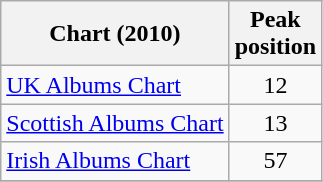<table class="wikitable">
<tr>
<th align="left">Chart (2010)</th>
<th align="left">Peak<br>position<br></th>
</tr>
<tr>
<td align="left"><a href='#'>UK Albums Chart</a></td>
<td align="center">12</td>
</tr>
<tr>
<td align="left"><a href='#'>Scottish Albums Chart</a></td>
<td align="center">13</td>
</tr>
<tr>
<td align="left"><a href='#'>Irish Albums Chart</a></td>
<td align="center">57</td>
</tr>
<tr>
</tr>
</table>
